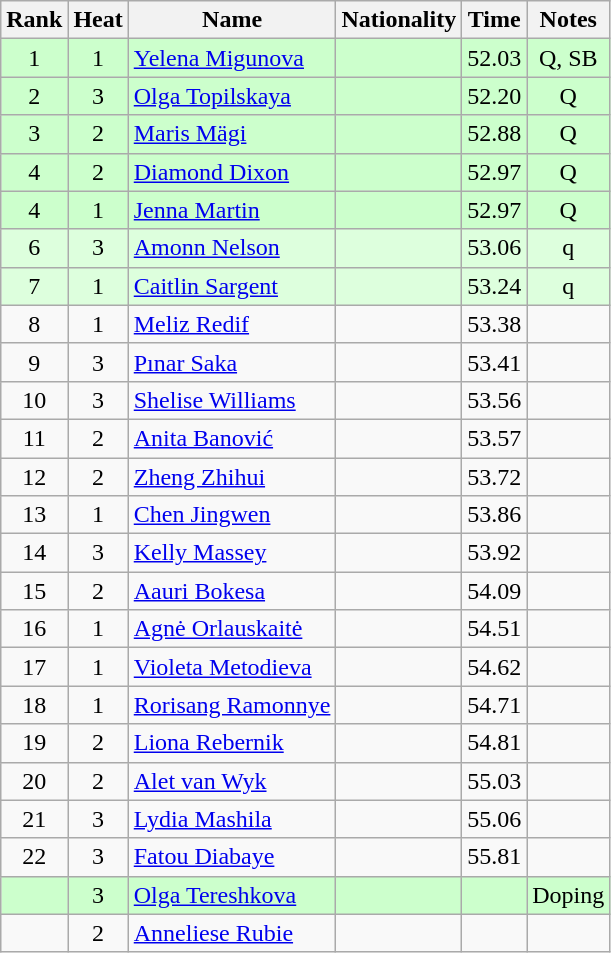<table class="wikitable sortable" style="text-align:center">
<tr>
<th>Rank</th>
<th>Heat</th>
<th>Name</th>
<th>Nationality</th>
<th>Time</th>
<th>Notes</th>
</tr>
<tr bgcolor=ccffcc>
<td>1</td>
<td>1</td>
<td align=left><a href='#'>Yelena Migunova</a></td>
<td align=left></td>
<td>52.03</td>
<td>Q, SB</td>
</tr>
<tr bgcolor=ccffcc>
<td>2</td>
<td>3</td>
<td align=left><a href='#'>Olga Topilskaya</a></td>
<td align=left></td>
<td>52.20</td>
<td>Q</td>
</tr>
<tr bgcolor=ccffcc>
<td>3</td>
<td>2</td>
<td align=left><a href='#'>Maris Mägi</a></td>
<td align=left></td>
<td>52.88</td>
<td>Q</td>
</tr>
<tr bgcolor=ccffcc>
<td>4</td>
<td>2</td>
<td align=left><a href='#'>Diamond Dixon</a></td>
<td align=left></td>
<td>52.97</td>
<td>Q</td>
</tr>
<tr bgcolor=ccffcc>
<td>4</td>
<td>1</td>
<td align=left><a href='#'>Jenna Martin</a></td>
<td align=left></td>
<td>52.97</td>
<td>Q</td>
</tr>
<tr bgcolor=ddffdd>
<td>6</td>
<td>3</td>
<td align=left><a href='#'>Amonn Nelson</a></td>
<td align=left></td>
<td>53.06</td>
<td>q</td>
</tr>
<tr bgcolor=ddffdd>
<td>7</td>
<td>1</td>
<td align=left><a href='#'>Caitlin Sargent</a></td>
<td align=left></td>
<td>53.24</td>
<td>q</td>
</tr>
<tr>
<td>8</td>
<td>1</td>
<td align=left><a href='#'>Meliz Redif</a></td>
<td align=left></td>
<td>53.38</td>
<td></td>
</tr>
<tr>
<td>9</td>
<td>3</td>
<td align=left><a href='#'>Pınar Saka</a></td>
<td align=left></td>
<td>53.41</td>
<td></td>
</tr>
<tr>
<td>10</td>
<td>3</td>
<td align=left><a href='#'>Shelise Williams</a></td>
<td align=left></td>
<td>53.56</td>
<td></td>
</tr>
<tr>
<td>11</td>
<td>2</td>
<td align=left><a href='#'>Anita Banović</a></td>
<td align=left></td>
<td>53.57</td>
<td></td>
</tr>
<tr>
<td>12</td>
<td>2</td>
<td align=left><a href='#'>Zheng Zhihui</a></td>
<td align=left></td>
<td>53.72</td>
<td></td>
</tr>
<tr>
<td>13</td>
<td>1</td>
<td align=left><a href='#'>Chen Jingwen</a></td>
<td align=left></td>
<td>53.86</td>
<td></td>
</tr>
<tr>
<td>14</td>
<td>3</td>
<td align=left><a href='#'>Kelly Massey</a></td>
<td align=left></td>
<td>53.92</td>
<td></td>
</tr>
<tr>
<td>15</td>
<td>2</td>
<td align=left><a href='#'>Aauri Bokesa</a></td>
<td align=left></td>
<td>54.09</td>
<td></td>
</tr>
<tr>
<td>16</td>
<td>1</td>
<td align=left><a href='#'>Agnė Orlauskaitė</a></td>
<td align=left></td>
<td>54.51</td>
<td></td>
</tr>
<tr>
<td>17</td>
<td>1</td>
<td align=left><a href='#'>Violeta Metodieva</a></td>
<td align=left></td>
<td>54.62</td>
<td></td>
</tr>
<tr>
<td>18</td>
<td>1</td>
<td align=left><a href='#'>Rorisang Ramonnye</a></td>
<td align=left></td>
<td>54.71</td>
<td></td>
</tr>
<tr>
<td>19</td>
<td>2</td>
<td align=left><a href='#'>Liona Rebernik</a></td>
<td align=left></td>
<td>54.81</td>
<td></td>
</tr>
<tr>
<td>20</td>
<td>2</td>
<td align=left><a href='#'>Alet van Wyk</a></td>
<td align=left></td>
<td>55.03</td>
<td></td>
</tr>
<tr>
<td>21</td>
<td>3</td>
<td align=left><a href='#'>Lydia Mashila</a></td>
<td align=left></td>
<td>55.06</td>
<td></td>
</tr>
<tr>
<td>22</td>
<td>3</td>
<td align=left><a href='#'>Fatou Diabaye</a></td>
<td align=left></td>
<td>55.81</td>
<td></td>
</tr>
<tr bgcolor=ccffcc>
<td></td>
<td>3</td>
<td align=left><a href='#'>Olga Tereshkova</a></td>
<td align=left></td>
<td></td>
<td>Doping</td>
</tr>
<tr>
<td></td>
<td>2</td>
<td align=left><a href='#'>Anneliese Rubie</a></td>
<td align=left></td>
<td></td>
<td></td>
</tr>
</table>
